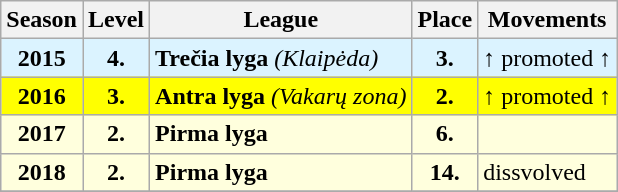<table class="wikitable">
<tr>
<th>Season</th>
<th>Level</th>
<th>League</th>
<th>Place</th>
<th>Movements</th>
</tr>
<tr>
<td bgcolor="#dbf3ff" style="text-align:center;"><strong>2015</strong></td>
<td bgcolor="#dbf3ff" style="text-align:center;"><strong>4.</strong></td>
<td style="background:#dbf3ff;"><strong>Trečia lyga</strong> <em>(Klaipėda)</em></td>
<td bgcolor="#dbf3ff" style="text-align:center;"><strong>3.</strong></td>
<td style="background:#dbf3ff;">↑ promoted ↑</td>
</tr>
<tr>
<td bgcolor="#ffff00" style="text-align:center;"><strong>2016</strong></td>
<td bgcolor="#ffff00" style="text-align:center;"><strong>3.</strong></td>
<td style="background:#FFFF00;"><strong>Antra lyga</strong> <em>(Vakarų zona)</em></td>
<td bgcolor="#ffff00" style="text-align:center;"><strong>2.</strong></td>
<td style="background:#FFFF00;">↑ promoted ↑</td>
</tr>
<tr>
<td bgcolor="#ffffdd" style="text-align:center;"><strong>2017</strong></td>
<td bgcolor="#ffffdd" style="text-align:center;"><strong>2.</strong></td>
<td style="background:#FFFFdd;"><strong>Pirma lyga</strong></td>
<td bgcolor="#ffffdd" style="text-align:center;"><strong>6.</strong></td>
<td style="background:#FFFFdd;"></td>
</tr>
<tr>
<td bgcolor="#ffffdd" style="text-align:center;"><strong>2018</strong></td>
<td bgcolor="#ffffdd" style="text-align:center;"><strong>2.</strong></td>
<td style="background:#FFFFdd;"><strong>Pirma lyga</strong></td>
<td bgcolor="#ffffdd" style="text-align:center;"><strong>14.</strong></td>
<td style="background:#FFFFdd;">dissvolved</td>
</tr>
<tr>
</tr>
</table>
